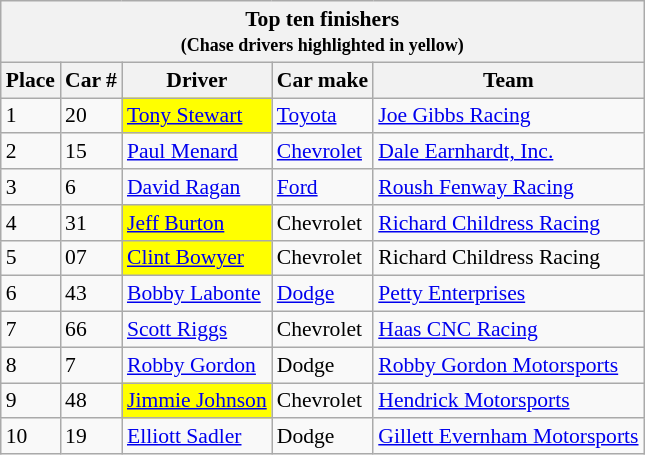<table class="wikitable" style="font-size:90%;">
<tr>
<th colspan="9">Top ten finishers<br><small>(Chase drivers highlighted in yellow)</small></th>
</tr>
<tr>
<th>Place</th>
<th>Car #</th>
<th>Driver</th>
<th>Car make</th>
<th>Team</th>
</tr>
<tr>
<td>1</td>
<td>20</td>
<td style="background:yellow;"><a href='#'>Tony Stewart</a></td>
<td><a href='#'>Toyota</a></td>
<td><a href='#'>Joe Gibbs Racing</a></td>
</tr>
<tr>
<td>2</td>
<td>15</td>
<td><a href='#'>Paul Menard</a></td>
<td><a href='#'>Chevrolet</a></td>
<td><a href='#'>Dale Earnhardt, Inc.</a></td>
</tr>
<tr>
<td>3</td>
<td>6</td>
<td><a href='#'>David Ragan</a></td>
<td><a href='#'>Ford</a></td>
<td><a href='#'>Roush Fenway Racing</a></td>
</tr>
<tr>
<td>4</td>
<td>31</td>
<td style="background:yellow;"><a href='#'>Jeff Burton</a></td>
<td>Chevrolet</td>
<td><a href='#'>Richard Childress Racing</a></td>
</tr>
<tr>
<td>5</td>
<td>07</td>
<td style="background:yellow;"><a href='#'>Clint Bowyer</a></td>
<td>Chevrolet</td>
<td>Richard Childress Racing</td>
</tr>
<tr>
<td>6</td>
<td>43</td>
<td><a href='#'>Bobby Labonte</a></td>
<td><a href='#'>Dodge</a></td>
<td><a href='#'>Petty Enterprises</a></td>
</tr>
<tr>
<td>7</td>
<td>66</td>
<td><a href='#'>Scott Riggs</a></td>
<td>Chevrolet</td>
<td><a href='#'>Haas CNC Racing</a></td>
</tr>
<tr>
<td>8</td>
<td>7</td>
<td><a href='#'>Robby Gordon</a></td>
<td>Dodge</td>
<td><a href='#'>Robby Gordon Motorsports</a></td>
</tr>
<tr>
<td>9</td>
<td>48</td>
<td style="background:yellow;"><a href='#'>Jimmie Johnson</a></td>
<td>Chevrolet</td>
<td><a href='#'>Hendrick Motorsports</a></td>
</tr>
<tr>
<td>10</td>
<td>19</td>
<td><a href='#'>Elliott Sadler</a></td>
<td>Dodge</td>
<td><a href='#'>Gillett Evernham Motorsports</a></td>
</tr>
</table>
